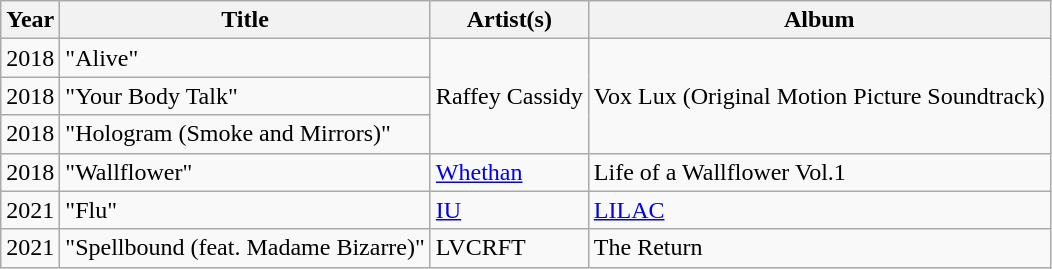<table class="wikitable">
<tr>
<th>Year</th>
<th><strong>Title</strong></th>
<th>Artist(s)</th>
<th>Album</th>
</tr>
<tr>
<td>2018</td>
<td>"Alive"</td>
<td rowspan="3">Raffey Cassidy</td>
<td rowspan="3">Vox Lux (Original Motion Picture Soundtrack)</td>
</tr>
<tr>
<td>2018</td>
<td>"Your Body Talk"</td>
</tr>
<tr>
<td>2018</td>
<td>"Hologram (Smoke and Mirrors)"</td>
</tr>
<tr>
<td>2018</td>
<td>"Wallflower"</td>
<td><a href='#'>Whethan</a></td>
<td>Life of a Wallflower Vol.1</td>
</tr>
<tr>
<td>2021</td>
<td>"Flu"</td>
<td><a href='#'>IU</a></td>
<td><a href='#'>LILAC</a></td>
</tr>
<tr>
<td>2021</td>
<td>"Spellbound (feat. Madame Bizarre)"</td>
<td>LVCRFT</td>
<td>The Return</td>
</tr>
</table>
